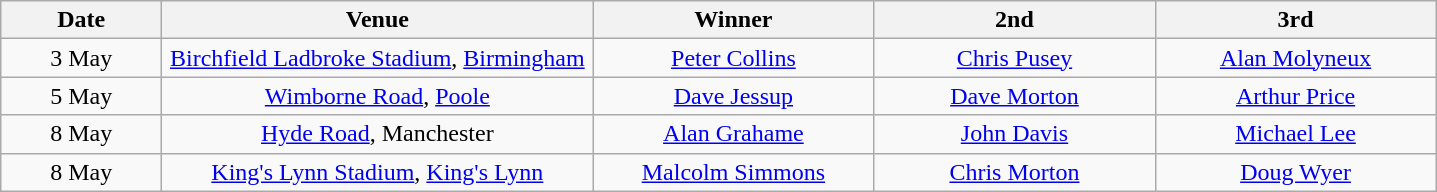<table class="wikitable" style="text-align:center">
<tr>
<th width=100>Date</th>
<th width=280>Venue</th>
<th width=180>Winner</th>
<th width=180>2nd</th>
<th width=180>3rd</th>
</tr>
<tr>
<td align=center>3 May</td>
<td><a href='#'>Birchfield Ladbroke Stadium</a>, <a href='#'>Birmingham</a></td>
<td><a href='#'>Peter Collins</a></td>
<td><a href='#'>Chris Pusey</a></td>
<td><a href='#'>Alan Molyneux</a></td>
</tr>
<tr>
<td align=center>5 May</td>
<td><a href='#'>Wimborne Road</a>, <a href='#'>Poole</a></td>
<td><a href='#'>Dave Jessup</a></td>
<td><a href='#'>Dave Morton</a></td>
<td><a href='#'>Arthur Price</a></td>
</tr>
<tr>
<td align=center>8 May</td>
<td><a href='#'>Hyde Road</a>, Manchester</td>
<td><a href='#'>Alan Grahame</a></td>
<td><a href='#'>John Davis</a></td>
<td><a href='#'>Michael Lee</a></td>
</tr>
<tr>
<td align=center>8 May</td>
<td><a href='#'>King's Lynn Stadium</a>, <a href='#'>King's Lynn</a></td>
<td><a href='#'>Malcolm Simmons</a></td>
<td><a href='#'>Chris Morton</a></td>
<td><a href='#'>Doug Wyer</a></td>
</tr>
</table>
